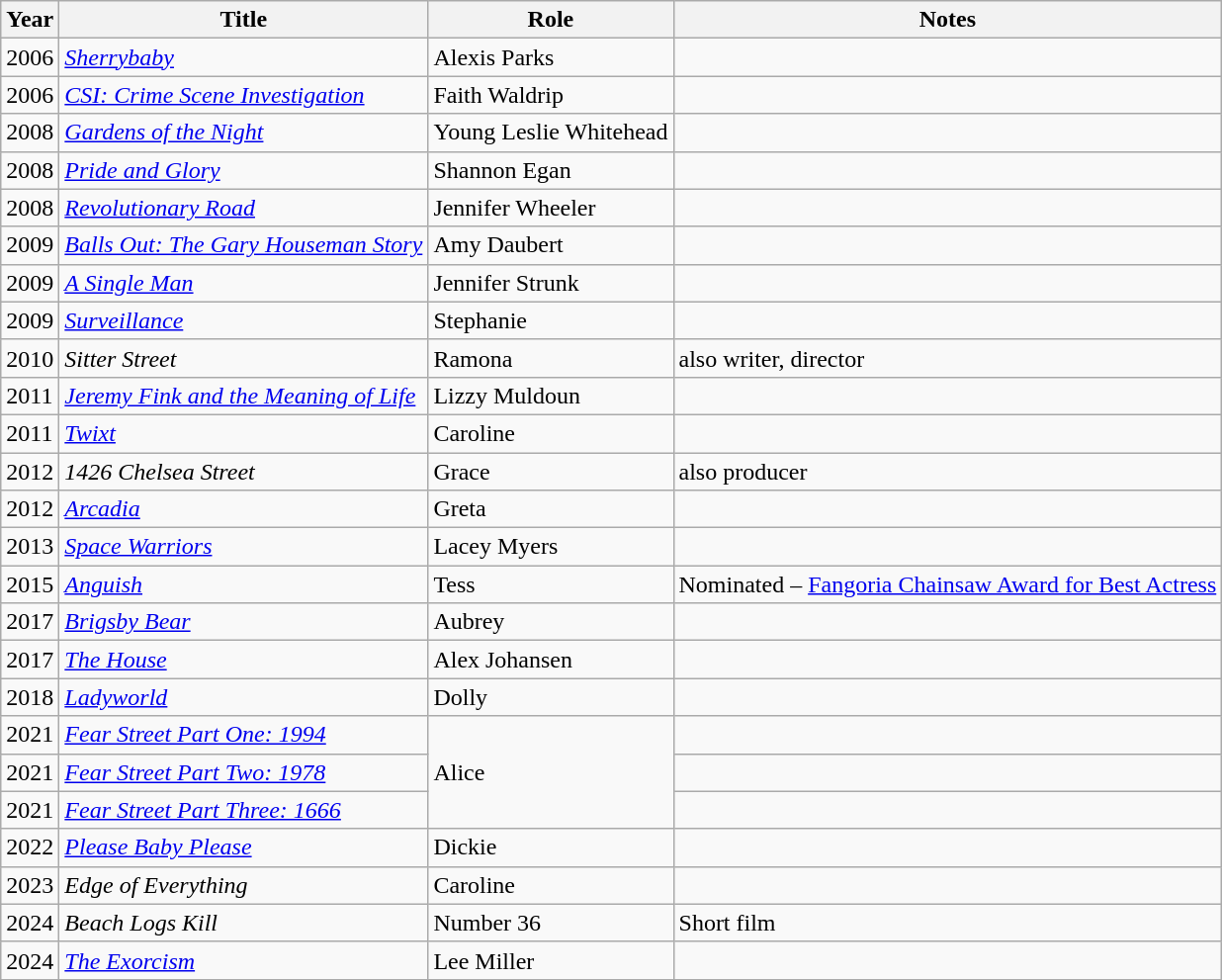<table class="wikitable">
<tr>
<th>Year</th>
<th>Title</th>
<th>Role</th>
<th>Notes</th>
</tr>
<tr>
<td>2006</td>
<td><em><a href='#'>Sherrybaby</a></em></td>
<td>Alexis Parks</td>
<td></td>
</tr>
<tr>
<td>2006</td>
<td><em><a href='#'>CSI: Crime Scene Investigation</a></em></td>
<td>Faith Waldrip</td>
<td></td>
</tr>
<tr>
<td>2008</td>
<td><em><a href='#'>Gardens of the Night</a></em></td>
<td>Young Leslie Whitehead</td>
<td></td>
</tr>
<tr>
<td>2008</td>
<td><em><a href='#'>Pride and Glory</a></em></td>
<td>Shannon Egan</td>
<td></td>
</tr>
<tr>
<td>2008</td>
<td><em><a href='#'>Revolutionary Road</a></em></td>
<td>Jennifer Wheeler</td>
<td></td>
</tr>
<tr>
<td>2009</td>
<td><em><a href='#'>Balls Out: The Gary Houseman Story</a></em></td>
<td>Amy Daubert</td>
<td></td>
</tr>
<tr>
<td>2009</td>
<td><em><a href='#'>A Single Man</a></em></td>
<td>Jennifer Strunk</td>
<td></td>
</tr>
<tr>
<td>2009</td>
<td><em><a href='#'>Surveillance</a></em></td>
<td>Stephanie</td>
<td></td>
</tr>
<tr>
<td>2010</td>
<td><em>Sitter Street</em></td>
<td>Ramona</td>
<td>also writer, director</td>
</tr>
<tr>
<td>2011</td>
<td><em><a href='#'>Jeremy Fink and the Meaning of Life</a></em></td>
<td>Lizzy Muldoun</td>
<td></td>
</tr>
<tr>
<td>2011</td>
<td><em><a href='#'>Twixt</a></em></td>
<td>Caroline</td>
<td></td>
</tr>
<tr>
<td>2012</td>
<td><em>1426 Chelsea Street</em></td>
<td>Grace</td>
<td>also producer</td>
</tr>
<tr>
<td>2012</td>
<td><em><a href='#'>Arcadia</a></em></td>
<td>Greta</td>
<td></td>
</tr>
<tr>
<td>2013</td>
<td><em><a href='#'>Space Warriors</a></em></td>
<td>Lacey Myers</td>
<td></td>
</tr>
<tr>
<td>2015</td>
<td><em><a href='#'>Anguish</a></em></td>
<td>Tess</td>
<td>Nominated – <a href='#'>Fangoria Chainsaw Award for Best Actress</a></td>
</tr>
<tr>
<td>2017</td>
<td><em><a href='#'>Brigsby Bear</a></em></td>
<td>Aubrey</td>
<td></td>
</tr>
<tr>
<td>2017</td>
<td><em><a href='#'>The House</a></em></td>
<td>Alex Johansen</td>
<td></td>
</tr>
<tr>
<td>2018</td>
<td><em><a href='#'>Ladyworld</a></em></td>
<td>Dolly</td>
<td></td>
</tr>
<tr>
<td>2021</td>
<td><em><a href='#'>Fear Street Part One: 1994</a></em></td>
<td rowspan="3">Alice</td>
<td></td>
</tr>
<tr>
<td>2021</td>
<td><em><a href='#'>Fear Street Part Two: 1978</a></em></td>
<td></td>
</tr>
<tr>
<td>2021</td>
<td><em><a href='#'>Fear Street Part Three: 1666</a></em></td>
<td></td>
</tr>
<tr>
<td>2022</td>
<td><em><a href='#'>Please Baby Please</a></em></td>
<td>Dickie</td>
<td></td>
</tr>
<tr>
<td>2023</td>
<td><em>Edge of Everything</em></td>
<td>Caroline</td>
<td></td>
</tr>
<tr>
<td>2024</td>
<td><em>Beach Logs Kill</em></td>
<td>Number 36</td>
<td>Short film</td>
</tr>
<tr>
<td>2024</td>
<td><em><a href='#'>The Exorcism</a></em></td>
<td>Lee Miller</td>
<td></td>
</tr>
<tr>
</tr>
</table>
